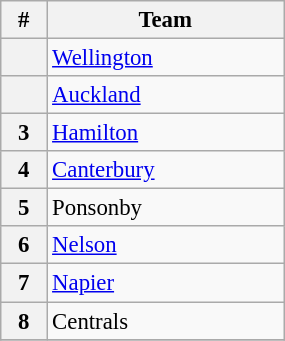<table class="wikitable" width="15%" style="font-size:95%; text-align:center">
<tr>
<th>#</th>
<th>Team</th>
</tr>
<tr>
<th></th>
<td align=left><a href='#'>Wellington</a></td>
</tr>
<tr>
<th></th>
<td align=left><a href='#'>Auckland</a></td>
</tr>
<tr>
<th>3</th>
<td align=left><a href='#'>Hamilton</a></td>
</tr>
<tr>
<th>4</th>
<td align=left><a href='#'>Canterbury</a></td>
</tr>
<tr>
<th>5</th>
<td align=left>Ponsonby</td>
</tr>
<tr>
<th>6</th>
<td align=left><a href='#'>Nelson</a></td>
</tr>
<tr>
<th>7</th>
<td align=left><a href='#'>Napier</a></td>
</tr>
<tr>
<th>8</th>
<td align=left>Centrals</td>
</tr>
<tr>
</tr>
</table>
